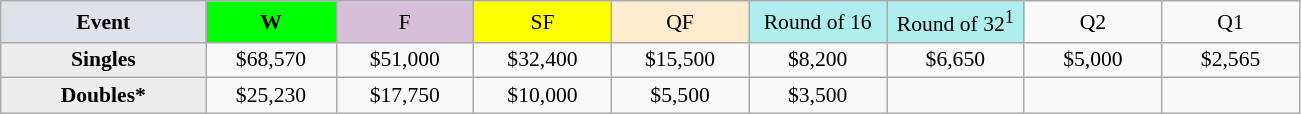<table class=wikitable style=font-size:90%;text-align:center>
<tr>
<td style="width:130px; background:#dfe2e9;"><strong>Event</strong></td>
<td style="width:80px; background:lime;"><strong>W</strong></td>
<td style="width:85px; background:thistle;">F</td>
<td style="width:85px; background:#ff0;">SF</td>
<td style="width:85px; background:#ffebcd;">QF</td>
<td style="width:85px; background:#afeeee;">Round of 16</td>
<td style="width:85px; background:#afeeee;">Round of 32<sup>1</sup></td>
<td width=85>Q2</td>
<td width=85>Q1</td>
</tr>
<tr>
<td style="background:#ededed;"><strong>Singles</strong></td>
<td>$68,570</td>
<td>$51,000</td>
<td>$32,400</td>
<td>$15,500</td>
<td>$8,200</td>
<td>$6,650</td>
<td>$5,000</td>
<td>$2,565</td>
</tr>
<tr>
<td style="background:#ededed;"><strong>Doubles*</strong></td>
<td>$25,230</td>
<td>$17,750</td>
<td>$10,000</td>
<td>$5,500</td>
<td>$3,500</td>
<td></td>
<td></td>
<td></td>
</tr>
</table>
